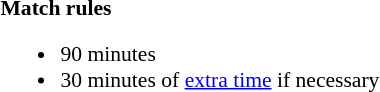<table style="width:100%;font-size:90%">
<tr>
<td style="width:60%;vertical-align:top"><br><strong>Match rules</strong><ul><li>90 minutes</li><li>30 minutes of <a href='#'>extra time</a> if necessary</li></ul></td>
</tr>
</table>
